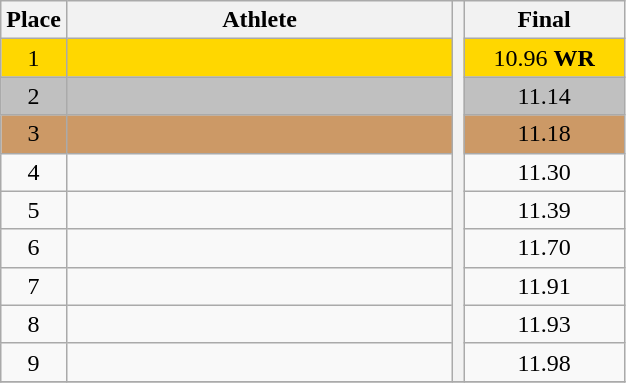<table class="wikitable" style="text-align:center">
<tr>
<th>Place</th>
<th width=250>Athlete</th>
<th rowspan=10></th>
<th width=100>Final</th>
</tr>
<tr bgcolor=gold>
<td>1</td>
<td align=left></td>
<td>10.96 <strong>WR</strong></td>
</tr>
<tr bgcolor=silver>
<td>2</td>
<td align=left></td>
<td>11.14</td>
</tr>
<tr bgcolor=cc9966>
<td>3</td>
<td align=left></td>
<td>11.18</td>
</tr>
<tr>
<td>4</td>
<td align=left></td>
<td>11.30</td>
</tr>
<tr>
<td>5</td>
<td align=left></td>
<td>11.39</td>
</tr>
<tr>
<td>6</td>
<td align=left></td>
<td>11.70</td>
</tr>
<tr>
<td>7</td>
<td align=left></td>
<td>11.91</td>
</tr>
<tr>
<td>8</td>
<td align=left></td>
<td>11.93</td>
</tr>
<tr>
<td>9</td>
<td align=left></td>
<td>11.98</td>
</tr>
<tr>
</tr>
</table>
